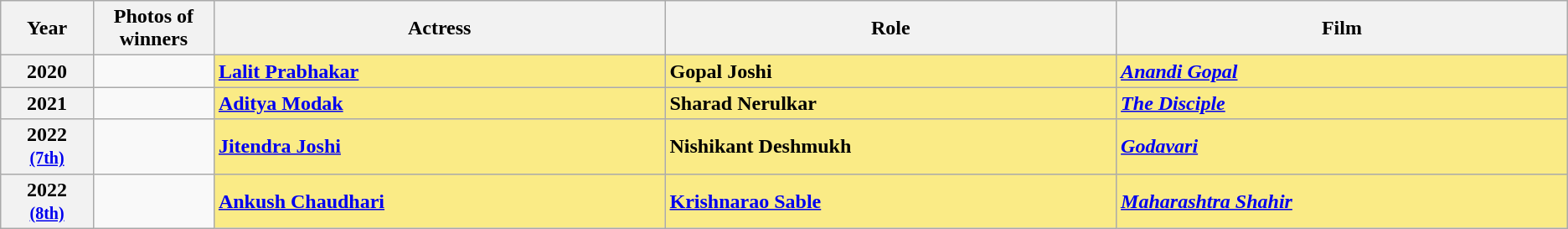<table class="wikitable sortable" style="text-align:left;">
<tr>
<th scope="col" style="width:3%; text-align:center;">Year</th>
<th scope="col" style="width:3%;text-align:center;">Photos of winners</th>
<th scope="col" style="width:15%;text-align:center;">Actress</th>
<th scope="col" style="width:15%;text-align:center;">Role</th>
<th scope="col" style="width:15%;text-align:center;">Film</th>
</tr>
<tr>
<th scope="row" style="text-align:center">2020</th>
<td rowspan=1 style="text-align:center"></td>
<td style="background:#FAEB86;"><strong><a href='#'>Lalit Prabhakar</a></strong></td>
<td style="background:#FAEB86;"><strong>Gopal Joshi</strong></td>
<td style="background:#FAEB86;"><strong><em><a href='#'>Anandi Gopal</a></em></strong></td>
</tr>
<tr>
<th scope="row" style="text-align:center">2021</th>
<td rowspan=1 style="text-align:center"></td>
<td style="background:#FAEB86;"><strong><a href='#'>Aditya Modak</a></strong></td>
<td style="background:#FAEB86;"><strong> Sharad Nerulkar</strong></td>
<td style="background:#FAEB86;"><strong><em><a href='#'>The Disciple</a></em></strong></td>
</tr>
<tr>
<th scope="row" style="text-align:center">2022<br><small><a href='#'>(7th)</a> </small></th>
<td rowspan=1 style="text-align:center"></td>
<td style="background:#FAEB86;"><strong><a href='#'>Jitendra Joshi</a></strong></td>
<td style="background:#FAEB86;"><strong>Nishikant Deshmukh</strong></td>
<td style="background:#FAEB86;"><strong><em><a href='#'>Godavari</a></em></strong></td>
</tr>
<tr>
<th scope="row" style="text-align:center">2022<br><small><a href='#'>(8th)</a> </small></th>
<td rowspan=1 style="text-align:center"></td>
<td style="background:#FAEB86;"><strong><a href='#'>Ankush Chaudhari</a></strong></td>
<td style="background:#FAEB86;"><strong><a href='#'>Krishnarao Sable</a></strong></td>
<td style="background:#FAEB86;"><strong><em><a href='#'>Maharashtra Shahir</a></em></strong></td>
</tr>
</table>
